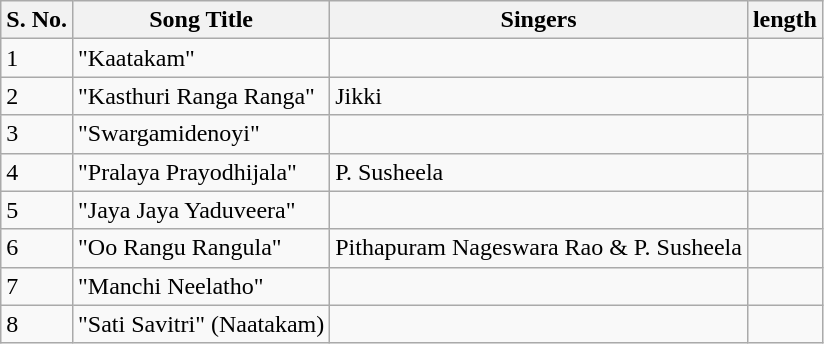<table class="wikitable">
<tr>
<th>S. No.</th>
<th>Song Title</th>
<th>Singers</th>
<th>length</th>
</tr>
<tr>
<td>1</td>
<td>"Kaatakam"</td>
<td></td>
<td></td>
</tr>
<tr>
<td>2</td>
<td>"Kasthuri Ranga Ranga"</td>
<td>Jikki</td>
<td></td>
</tr>
<tr>
<td>3</td>
<td>"Swargamidenoyi"</td>
<td></td>
<td></td>
</tr>
<tr>
<td>4</td>
<td>"Pralaya Prayodhijala"</td>
<td>P. Susheela</td>
<td></td>
</tr>
<tr>
<td>5</td>
<td>"Jaya Jaya Yaduveera"</td>
<td></td>
<td></td>
</tr>
<tr>
<td>6</td>
<td>"Oo Rangu Rangula"</td>
<td>Pithapuram Nageswara Rao & P. Susheela</td>
<td></td>
</tr>
<tr>
<td>7</td>
<td>"Manchi Neelatho"</td>
<td></td>
<td></td>
</tr>
<tr>
<td>8</td>
<td>"Sati Savitri" (Naatakam)</td>
<td></td>
<td></td>
</tr>
</table>
